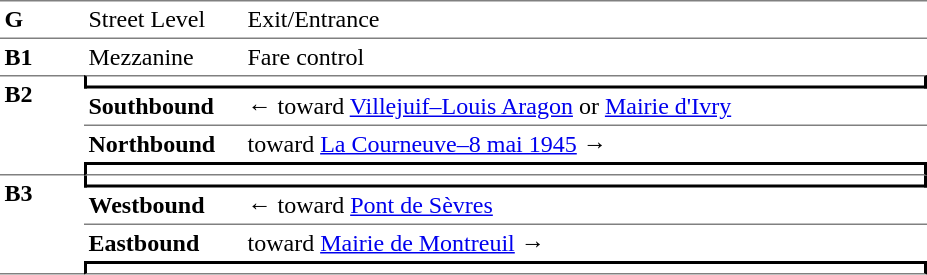<table border=0 cellspacing=0 cellpadding=3>
<tr>
<td style="border-top:solid 1px gray;" width=50 valign=top><strong>G</strong></td>
<td style="border-top:solid 1px gray;" width=100 valign=top>Street Level</td>
<td style="border-top:solid 1px gray;" width=450 valign=top>Exit/Entrance</td>
</tr>
<tr>
<td style="border-top:solid 1px gray;" width=50 valign=top><strong>B1</strong></td>
<td style="border-top:solid 1px gray;" width=100 valign=top>Mezzanine</td>
<td style="border-top:solid 1px gray;" width=450 valign=top>Fare control</td>
</tr>
<tr>
<td style="border-top:solid 1px gray;border-bottom:solid 1px gray;" width=50 rowspan=4 valign=top><strong>B2</strong></td>
<td style="border-top:solid 1px gray;border-right:solid 2px black;border-left:solid 2px black;border-bottom:solid 2px black;text-align:center;" colspan=2></td>
</tr>
<tr>
<td style="border-bottom:solid 1px gray;" width=100><strong>Southbound</strong></td>
<td style="border-bottom:solid 1px gray;" width=390>←   toward <a href='#'>Villejuif–Louis Aragon</a> or <a href='#'>Mairie d'Ivry</a> </td>
</tr>
<tr>
<td><strong>Northbound</strong></td>
<td>   toward <a href='#'>La Courneuve–8 mai 1945</a>  →</td>
</tr>
<tr>
<td style="border-top:solid 2px black;border-right:solid 2px black;border-left:solid 2px black;border-bottom:solid 1px gray;text-align:center;" colspan=2></td>
</tr>
<tr>
<td style="border-bottom:solid 1px gray;" width=50 rowspan=4 valign=top><strong>B3</strong></td>
<td style="border-right:solid 2px black;border-left:solid 2px black;border-bottom:solid 2px black;text-align:center;" colspan=2></td>
</tr>
<tr>
<td style="border-bottom:solid 1px gray;" width=100><strong>Westbound</strong></td>
<td style="border-bottom:solid 1px gray;" width=390>←   toward <a href='#'>Pont de Sèvres</a> </td>
</tr>
<tr>
<td><strong>Eastbound</strong></td>
<td>   toward <a href='#'>Mairie de Montreuil</a>  →</td>
</tr>
<tr>
<td style="border-top:solid 2px black;border-right:solid 2px black;border-left:solid 2px black;border-bottom:solid 1px gray;text-align:center;" colspan=2></td>
</tr>
</table>
